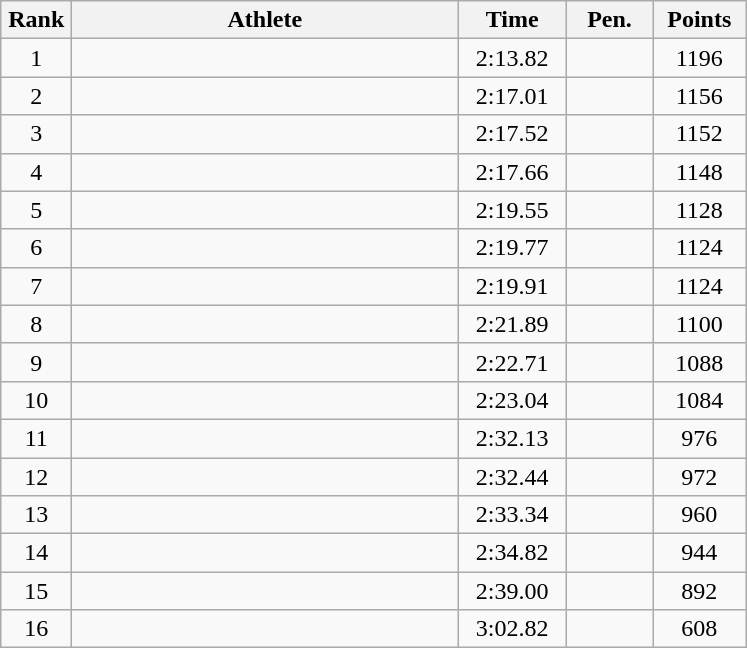<table class=wikitable style="text-align:center">
<tr>
<th width=40>Rank</th>
<th width=250>Athlete</th>
<th width=65>Time</th>
<th width=50>Pen.</th>
<th width=55>Points</th>
</tr>
<tr>
<td>1</td>
<td align=left></td>
<td>2:13.82</td>
<td></td>
<td>1196</td>
</tr>
<tr>
<td>2</td>
<td align=left></td>
<td>2:17.01</td>
<td></td>
<td>1156</td>
</tr>
<tr>
<td>3</td>
<td align=left></td>
<td>2:17.52</td>
<td></td>
<td>1152</td>
</tr>
<tr>
<td>4</td>
<td align=left></td>
<td>2:17.66</td>
<td></td>
<td>1148</td>
</tr>
<tr>
<td>5</td>
<td align=left></td>
<td>2:19.55</td>
<td></td>
<td>1128</td>
</tr>
<tr>
<td>6</td>
<td align=left></td>
<td>2:19.77</td>
<td></td>
<td>1124</td>
</tr>
<tr>
<td>7</td>
<td align=left></td>
<td>2:19.91</td>
<td></td>
<td>1124</td>
</tr>
<tr>
<td>8</td>
<td align=left></td>
<td>2:21.89</td>
<td></td>
<td>1100</td>
</tr>
<tr>
<td>9</td>
<td align=left></td>
<td>2:22.71</td>
<td></td>
<td>1088</td>
</tr>
<tr>
<td>10</td>
<td align=left></td>
<td>2:23.04</td>
<td></td>
<td>1084</td>
</tr>
<tr>
<td>11</td>
<td align=left></td>
<td>2:32.13</td>
<td></td>
<td>976</td>
</tr>
<tr>
<td>12</td>
<td align=left></td>
<td>2:32.44</td>
<td></td>
<td>972</td>
</tr>
<tr>
<td>13</td>
<td align=left></td>
<td>2:33.34</td>
<td></td>
<td>960</td>
</tr>
<tr>
<td>14</td>
<td align=left></td>
<td>2:34.82</td>
<td></td>
<td>944</td>
</tr>
<tr>
<td>15</td>
<td align=left></td>
<td>2:39.00</td>
<td></td>
<td>892</td>
</tr>
<tr>
<td>16</td>
<td align=left></td>
<td>3:02.82</td>
<td></td>
<td>608</td>
</tr>
</table>
